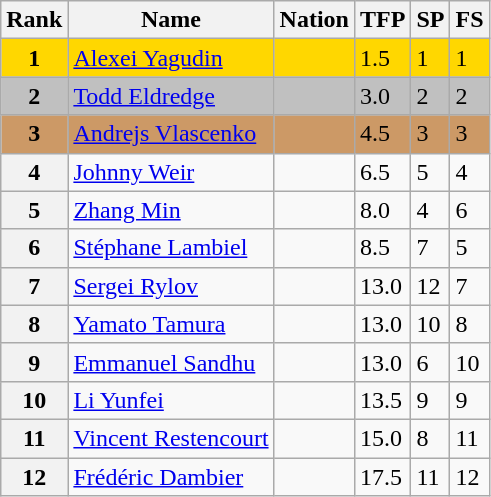<table class="wikitable">
<tr>
<th>Rank</th>
<th>Name</th>
<th>Nation</th>
<th>TFP</th>
<th>SP</th>
<th>FS</th>
</tr>
<tr bgcolor="gold">
<td align="center"><strong>1</strong></td>
<td><a href='#'>Alexei Yagudin</a></td>
<td></td>
<td>1.5</td>
<td>1</td>
<td>1</td>
</tr>
<tr bgcolor="silver">
<td align="center"><strong>2</strong></td>
<td><a href='#'>Todd Eldredge</a></td>
<td></td>
<td>3.0</td>
<td>2</td>
<td>2</td>
</tr>
<tr bgcolor="cc9966">
<td align="center"><strong>3</strong></td>
<td><a href='#'>Andrejs Vlascenko</a></td>
<td></td>
<td>4.5</td>
<td>3</td>
<td>3</td>
</tr>
<tr>
<th>4</th>
<td><a href='#'>Johnny Weir</a></td>
<td></td>
<td>6.5</td>
<td>5</td>
<td>4</td>
</tr>
<tr>
<th>5</th>
<td><a href='#'>Zhang Min</a></td>
<td></td>
<td>8.0</td>
<td>4</td>
<td>6</td>
</tr>
<tr>
<th>6</th>
<td><a href='#'>Stéphane Lambiel</a></td>
<td></td>
<td>8.5</td>
<td>7</td>
<td>5</td>
</tr>
<tr>
<th>7</th>
<td><a href='#'>Sergei Rylov</a></td>
<td></td>
<td>13.0</td>
<td>12</td>
<td>7</td>
</tr>
<tr>
<th>8</th>
<td><a href='#'>Yamato Tamura</a></td>
<td></td>
<td>13.0</td>
<td>10</td>
<td>8</td>
</tr>
<tr>
<th>9</th>
<td><a href='#'>Emmanuel Sandhu</a></td>
<td></td>
<td>13.0</td>
<td>6</td>
<td>10</td>
</tr>
<tr>
<th>10</th>
<td><a href='#'>Li Yunfei</a></td>
<td></td>
<td>13.5</td>
<td>9</td>
<td>9</td>
</tr>
<tr>
<th>11</th>
<td><a href='#'>Vincent Restencourt</a></td>
<td></td>
<td>15.0</td>
<td>8</td>
<td>11</td>
</tr>
<tr>
<th>12</th>
<td><a href='#'>Frédéric Dambier</a></td>
<td></td>
<td>17.5</td>
<td>11</td>
<td>12</td>
</tr>
</table>
